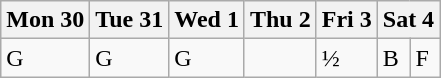<table class="wikitable olympic-schedule handball">
<tr>
<th>Mon 30</th>
<th>Tue 31</th>
<th>Wed 1</th>
<th>Thu 2</th>
<th>Fri 3</th>
<th colspan="2">Sat 4</th>
</tr>
<tr>
<td class="team-group">G</td>
<td class="team-group">G</td>
<td class="team-group">G</td>
<td></td>
<td class="team-sf">½</td>
<td class="team-bronze">B</td>
<td class="team-final">F</td>
</tr>
</table>
